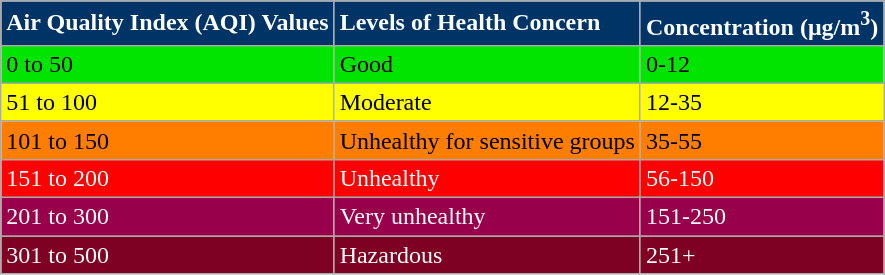<table class="wikitable">
<tr style="background:#036; color:#fff;">
<td><strong>Air Quality Index (AQI) Values</strong></td>
<td><strong>Levels of Health Concern</strong></td>
<td><strong>Concentration (μg/m<sup>3</sup>)</strong></td>
</tr>
<tr style="background:#00e400;">
<td>0 to 50</td>
<td>Good</td>
<td>0-12</td>
</tr>
<tr style="background:#ff0;">
<td>51 to 100</td>
<td>Moderate</td>
<td>12-35</td>
</tr>
<tr style="background:#ff7e00;">
<td>101 to 150</td>
<td>Unhealthy for sensitive groups</td>
<td>35-55</td>
</tr>
<tr style="background:#f00; color:#fff;">
<td>151 to 200</td>
<td>Unhealthy</td>
<td>56-150</td>
</tr>
<tr style="background:#99004c; color:#fff;">
<td>201 to 300</td>
<td>Very unhealthy</td>
<td>151-250</td>
</tr>
<tr style="background:#7e0023; color:#fff;">
<td>301 to 500</td>
<td>Hazardous</td>
<td>251+</td>
</tr>
</table>
